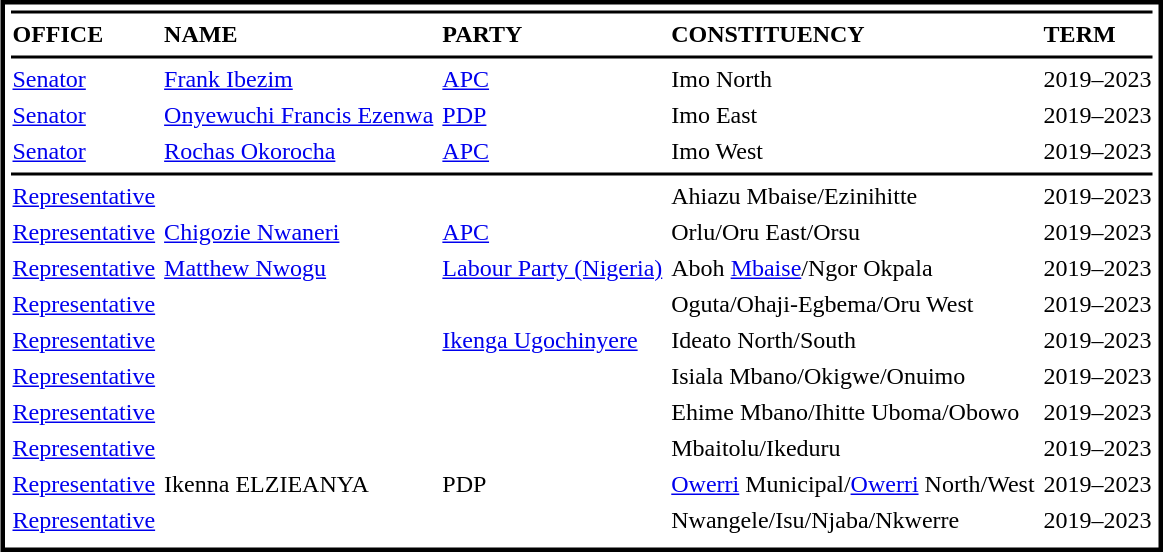<table cellpadding=1 cellspacing=4 style="margin:3px; border:3px solid #000000;">
<tr>
<td bgcolor=#000000 colspan=5></td>
</tr>
<tr>
<td><strong>OFFICE</strong></td>
<td><strong>NAME</strong></td>
<td><strong>PARTY</strong></td>
<td><strong>CONSTITUENCY</strong></td>
<td><strong>TERM</strong></td>
</tr>
<tr>
<td bgcolor=#000000 colspan=5></td>
</tr>
<tr>
<td><a href='#'>Senator</a></td>
<td><a href='#'>Frank Ibezim</a></td>
<td><a href='#'>APC</a></td>
<td>Imo North</td>
<td>2019–2023</td>
</tr>
<tr>
<td><a href='#'>Senator</a></td>
<td><a href='#'>Onyewuchi Francis Ezenwa</a></td>
<td><a href='#'>PDP</a></td>
<td>Imo East</td>
<td>2019–2023</td>
</tr>
<tr>
<td><a href='#'>Senator</a></td>
<td><a href='#'>Rochas Okorocha</a></td>
<td><a href='#'>APC</a></td>
<td>Imo West</td>
<td>2019–2023</td>
</tr>
<tr>
<td bgcolor=#000000 colspan=5></td>
</tr>
<tr>
<td><a href='#'>Representative</a></td>
<td></td>
<td></td>
<td>Ahiazu Mbaise/Ezinihitte</td>
<td>2019–2023</td>
</tr>
<tr>
<td><a href='#'>Representative</a></td>
<td><a href='#'>Chigozie Nwaneri</a></td>
<td><a href='#'>APC</a></td>
<td>Orlu/Oru East/Orsu</td>
<td>2019–2023</td>
</tr>
<tr>
<td><a href='#'>Representative</a></td>
<td><a href='#'>Matthew Nwogu</a></td>
<td><a href='#'>Labour Party (Nigeria)</a></td>
<td>Aboh <a href='#'>Mbaise</a>/Ngor Okpala</td>
<td>2019–2023</td>
</tr>
<tr>
<td><a href='#'>Representative</a></td>
<td></td>
<td></td>
<td>Oguta/Ohaji-Egbema/Oru West</td>
<td>2019–2023</td>
</tr>
<tr>
<td><a href='#'>Representative</a></td>
<td></td>
<td><a href='#'>Ikenga Ugochinyere</a></td>
<td>Ideato North/South</td>
<td>2019–2023</td>
</tr>
<tr>
<td><a href='#'>Representative</a></td>
<td></td>
<td></td>
<td>Isiala Mbano/Okigwe/Onuimo</td>
<td>2019–2023</td>
</tr>
<tr>
<td><a href='#'>Representative</a></td>
<td></td>
<td></td>
<td>Ehime Mbano/Ihitte Uboma/Obowo</td>
<td>2019–2023</td>
</tr>
<tr>
<td><a href='#'>Representative</a></td>
<td></td>
<td></td>
<td>Mbaitolu/Ikeduru</td>
<td>2019–2023</td>
</tr>
<tr>
<td><a href='#'>Representative</a></td>
<td>Ikenna ELZIEANYA</td>
<td>PDP</td>
<td><a href='#'>Owerri</a> Municipal/<a href='#'>Owerri</a> North/West</td>
<td>2019–2023</td>
</tr>
<tr>
<td><a href='#'>Representative</a></td>
<td></td>
<td></td>
<td>Nwangele/Isu/Njaba/Nkwerre</td>
<td>2019–2023</td>
</tr>
<tr>
</tr>
</table>
